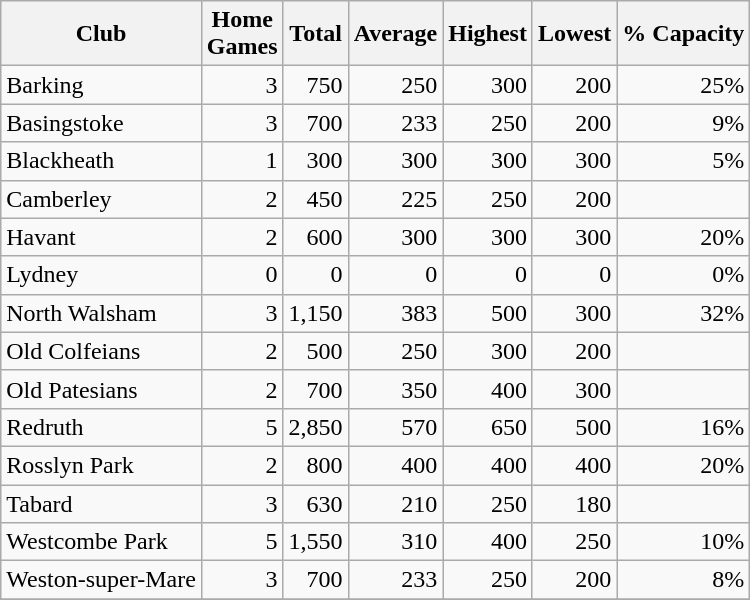<table class="wikitable sortable" style="text-align:right">
<tr>
<th>Club</th>
<th>Home<br>Games</th>
<th>Total</th>
<th>Average</th>
<th>Highest</th>
<th>Lowest</th>
<th>% Capacity</th>
</tr>
<tr>
<td style="text-align:left">Barking</td>
<td>3</td>
<td>750</td>
<td>250</td>
<td>300</td>
<td>200</td>
<td>25%</td>
</tr>
<tr>
<td style="text-align:left">Basingstoke</td>
<td>3</td>
<td>700</td>
<td>233</td>
<td>250</td>
<td>200</td>
<td>9%</td>
</tr>
<tr>
<td style="text-align:left">Blackheath</td>
<td>1</td>
<td>300</td>
<td>300</td>
<td>300</td>
<td>300</td>
<td>5%</td>
</tr>
<tr>
<td style="text-align:left">Camberley</td>
<td>2</td>
<td>450</td>
<td>225</td>
<td>250</td>
<td>200</td>
<td></td>
</tr>
<tr>
<td style="text-align:left">Havant</td>
<td>2</td>
<td>600</td>
<td>300</td>
<td>300</td>
<td>300</td>
<td>20%</td>
</tr>
<tr>
<td style="text-align:left">Lydney</td>
<td>0</td>
<td>0</td>
<td>0</td>
<td>0</td>
<td>0</td>
<td>0%</td>
</tr>
<tr>
<td style="text-align:left">North Walsham</td>
<td>3</td>
<td>1,150</td>
<td>383</td>
<td>500</td>
<td>300</td>
<td>32%</td>
</tr>
<tr>
<td style="text-align:left">Old Colfeians</td>
<td>2</td>
<td>500</td>
<td>250</td>
<td>300</td>
<td>200</td>
<td></td>
</tr>
<tr>
<td style="text-align:left">Old Patesians</td>
<td>2</td>
<td>700</td>
<td>350</td>
<td>400</td>
<td>300</td>
<td></td>
</tr>
<tr>
<td style="text-align:left">Redruth</td>
<td>5</td>
<td>2,850</td>
<td>570</td>
<td>650</td>
<td>500</td>
<td>16%</td>
</tr>
<tr>
<td style="text-align:left">Rosslyn Park</td>
<td>2</td>
<td>800</td>
<td>400</td>
<td>400</td>
<td>400</td>
<td>20%</td>
</tr>
<tr>
<td style="text-align:left">Tabard</td>
<td>3</td>
<td>630</td>
<td>210</td>
<td>250</td>
<td>180</td>
<td></td>
</tr>
<tr>
<td style="text-align:left">Westcombe Park</td>
<td>5</td>
<td>1,550</td>
<td>310</td>
<td>400</td>
<td>250</td>
<td>10%</td>
</tr>
<tr>
<td style="text-align:left">Weston-super-Mare</td>
<td>3</td>
<td>700</td>
<td>233</td>
<td>250</td>
<td>200</td>
<td>8%</td>
</tr>
<tr>
</tr>
</table>
